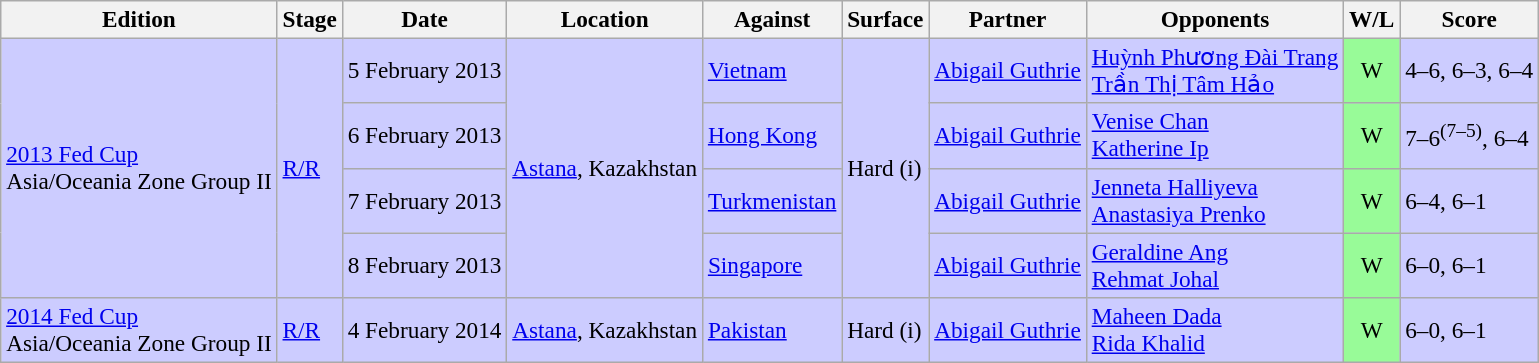<table class=wikitable style=font-size:97%>
<tr>
<th>Edition</th>
<th>Stage</th>
<th>Date</th>
<th>Location</th>
<th>Against</th>
<th>Surface</th>
<th>Partner</th>
<th>Opponents</th>
<th>W/L</th>
<th>Score</th>
</tr>
<tr style="background:#ccf;">
<td rowspan="4"><a href='#'>2013 Fed Cup</a> <br> Asia/Oceania Zone Group II</td>
<td rowspan="4"><a href='#'>R/R</a></td>
<td>5 February 2013</td>
<td rowspan="4"><a href='#'>Astana</a>, Kazakhstan</td>
<td> <a href='#'>Vietnam</a></td>
<td rowspan="4">Hard (i)</td>
<td> <a href='#'>Abigail Guthrie</a></td>
<td> <a href='#'>Huỳnh Phương Đài Trang</a> <br>  <a href='#'>Trần Thị Tâm Hảo</a></td>
<td style="text-align:center; background:#98fb98;">W</td>
<td>4–6, 6–3, 6–4</td>
</tr>
<tr style="background:#ccf;">
<td>6 February 2013</td>
<td> <a href='#'>Hong Kong</a></td>
<td> <a href='#'>Abigail Guthrie</a></td>
<td> <a href='#'>Venise Chan</a> <br>  <a href='#'>Katherine Ip</a></td>
<td style="text-align:center; background:#98fb98;">W</td>
<td>7–6<sup>(7–5)</sup>, 6–4</td>
</tr>
<tr style="background:#ccf;">
<td>7 February 2013</td>
<td> <a href='#'>Turkmenistan</a></td>
<td> <a href='#'>Abigail Guthrie</a></td>
<td> <a href='#'>Jenneta Halliyeva</a> <br>  <a href='#'>Anastasiya Prenko</a></td>
<td style="text-align:center; background:#98fb98;">W</td>
<td>6–4, 6–1</td>
</tr>
<tr style="background:#ccf;">
<td>8 February 2013</td>
<td> <a href='#'>Singapore</a></td>
<td> <a href='#'>Abigail Guthrie</a></td>
<td> <a href='#'>Geraldine Ang</a> <br>  <a href='#'>Rehmat Johal</a></td>
<td style="text-align:center; background:#98fb98;">W</td>
<td>6–0, 6–1</td>
</tr>
<tr style="background:#ccf;">
<td><a href='#'>2014 Fed Cup</a> <br> Asia/Oceania Zone Group II</td>
<td><a href='#'>R/R</a></td>
<td>4 February 2014</td>
<td><a href='#'>Astana</a>, Kazakhstan</td>
<td> <a href='#'>Pakistan</a></td>
<td>Hard (i)</td>
<td> <a href='#'>Abigail Guthrie</a></td>
<td> <a href='#'>Maheen Dada</a> <br>  <a href='#'>Rida Khalid</a></td>
<td style="text-align:center; background:#98fb98;">W</td>
<td>6–0, 6–1</td>
</tr>
</table>
